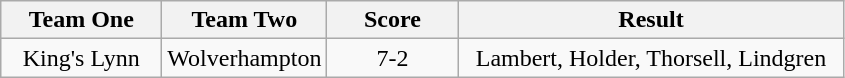<table class="wikitable" style="text-align: center">
<tr>
<th width=100>Team One</th>
<th width=100>Team Two</th>
<th width=80>Score</th>
<th width=250>Result</th>
</tr>
<tr>
<td>King's Lynn</td>
<td>Wolverhampton</td>
<td>7-2</td>
<td>Lambert, Holder, Thorsell, Lindgren</td>
</tr>
</table>
